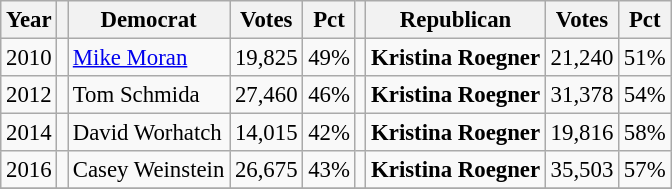<table class="wikitable" style="font-size:95%">
<tr>
<th>Year</th>
<th></th>
<th>Democrat</th>
<th>Votes</th>
<th>Pct</th>
<th></th>
<th>Republican</th>
<th>Votes</th>
<th>Pct</th>
</tr>
<tr>
<td>2010</td>
<td></td>
<td><a href='#'>Mike Moran</a></td>
<td>19,825</td>
<td>49%</td>
<td></td>
<td><strong>Kristina Roegner</strong></td>
<td>21,240</td>
<td>51%</td>
</tr>
<tr>
<td>2012</td>
<td></td>
<td>Tom Schmida</td>
<td>27,460</td>
<td>46%</td>
<td></td>
<td><strong>Kristina Roegner</strong></td>
<td>31,378</td>
<td>54%</td>
</tr>
<tr>
<td>2014</td>
<td></td>
<td>David Worhatch</td>
<td>14,015</td>
<td>42%</td>
<td></td>
<td><strong>Kristina Roegner</strong></td>
<td>19,816</td>
<td>58%</td>
</tr>
<tr>
<td>2016</td>
<td></td>
<td>Casey Weinstein</td>
<td>26,675</td>
<td>43%</td>
<td></td>
<td><strong>Kristina Roegner</strong></td>
<td>35,503</td>
<td>57%</td>
</tr>
<tr>
</tr>
</table>
